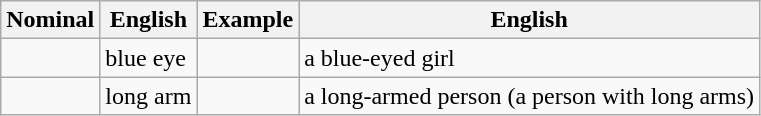<table class="wikitable">
<tr>
<th>Nominal</th>
<th>English</th>
<th>Example</th>
<th>English</th>
</tr>
<tr>
<td></td>
<td>blue eye</td>
<td></td>
<td>a blue-eyed girl</td>
</tr>
<tr>
<td></td>
<td>long  arm</td>
<td></td>
<td>a long-armed person (a person with long arms)</td>
</tr>
</table>
